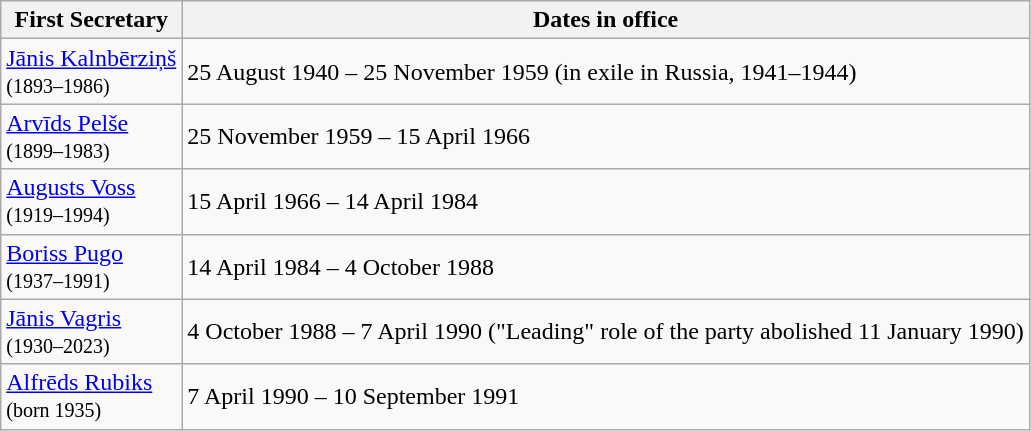<table class="wikitable">
<tr>
<th>First Secretary</th>
<th>Dates in office</th>
</tr>
<tr>
<td><a href='#'>Jānis Kalnbērziņš</a><br><small>(1893–1986)</small></td>
<td>25 August 1940 – 25 November 1959 (in exile in Russia, 1941–1944)</td>
</tr>
<tr>
<td><a href='#'>Arvīds Pelše</a><br><small>(1899–1983)</small></td>
<td>25 November 1959 – 15 April 1966</td>
</tr>
<tr>
<td><a href='#'>Augusts Voss</a><br><small>(1919–1994)</small></td>
<td>15 April 1966 – 14 April 1984</td>
</tr>
<tr>
<td><a href='#'>Boriss Pugo</a><br><small>(1937–1991)</small></td>
<td>14 April 1984 – 4 October 1988</td>
</tr>
<tr>
<td><a href='#'>Jānis Vagris</a><br><small>(1930–2023)</small></td>
<td>4 October 1988 – 7 April 1990 ("Leading" role of the party abolished 11 January 1990)</td>
</tr>
<tr>
<td><a href='#'>Alfrēds Rubiks</a><br><small>(born 1935)</small></td>
<td>7 April 1990 –  10 September 1991</td>
</tr>
</table>
